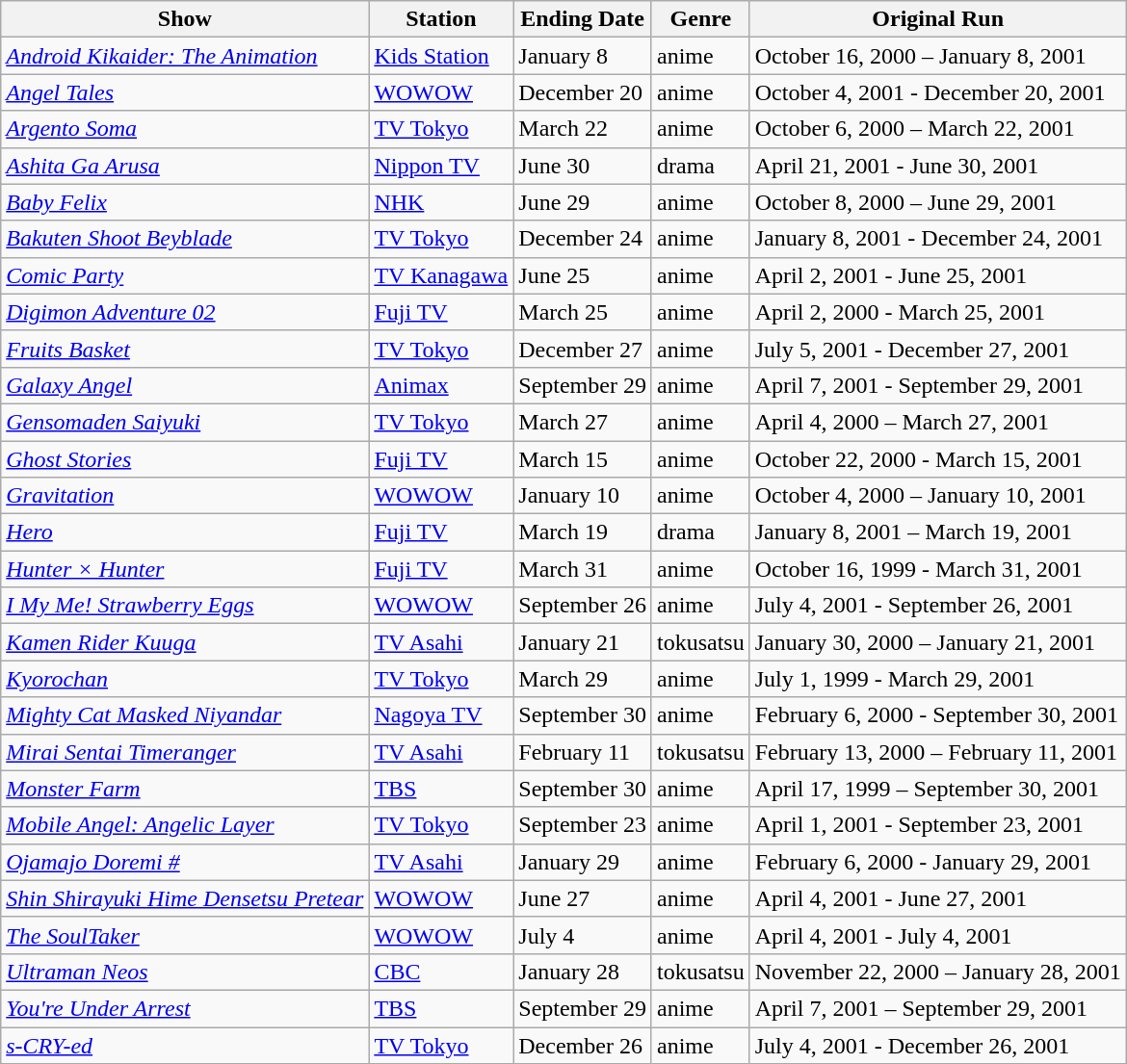<table class="wikitable sortable">
<tr>
<th>Show</th>
<th>Station</th>
<th>Ending Date</th>
<th>Genre</th>
<th>Original Run</th>
</tr>
<tr>
<td><em><a href='#'>Android Kikaider: The Animation</a></em></td>
<td><a href='#'>Kids Station</a></td>
<td>January 8</td>
<td>anime</td>
<td>October 16, 2000 – January 8, 2001</td>
</tr>
<tr>
<td><em><a href='#'>Angel Tales</a></em></td>
<td><a href='#'>WOWOW</a></td>
<td>December 20</td>
<td>anime</td>
<td>October 4, 2001 - December 20, 2001</td>
</tr>
<tr>
<td><em><a href='#'>Argento Soma</a></em></td>
<td><a href='#'>TV Tokyo</a></td>
<td>March 22</td>
<td>anime</td>
<td>October 6, 2000 – March 22, 2001</td>
</tr>
<tr>
<td><em><a href='#'>Ashita Ga Arusa</a></em></td>
<td><a href='#'>Nippon TV</a></td>
<td>June 30</td>
<td>drama</td>
<td>April 21, 2001 - June 30, 2001</td>
</tr>
<tr>
<td><em><a href='#'>Baby Felix</a></em></td>
<td><a href='#'>NHK</a></td>
<td>June 29</td>
<td>anime</td>
<td>October 8, 2000 – June 29, 2001</td>
</tr>
<tr>
<td><em><a href='#'>Bakuten Shoot Beyblade</a></em></td>
<td><a href='#'>TV Tokyo</a></td>
<td>December 24</td>
<td>anime</td>
<td>January 8, 2001 - December 24, 2001</td>
</tr>
<tr>
<td><em><a href='#'>Comic Party</a></em></td>
<td><a href='#'>TV Kanagawa</a></td>
<td>June 25</td>
<td>anime</td>
<td>April 2, 2001 - June 25, 2001</td>
</tr>
<tr>
<td><em><a href='#'>Digimon Adventure 02</a></em></td>
<td><a href='#'>Fuji TV</a></td>
<td>March 25</td>
<td>anime</td>
<td>April 2, 2000 - March 25, 2001</td>
</tr>
<tr>
<td><em><a href='#'>Fruits Basket</a></em></td>
<td><a href='#'>TV Tokyo</a></td>
<td>December 27</td>
<td>anime</td>
<td>July 5, 2001 - December 27, 2001</td>
</tr>
<tr>
<td><em><a href='#'>Galaxy Angel</a></em></td>
<td><a href='#'>Animax</a></td>
<td>September 29</td>
<td>anime</td>
<td>April 7, 2001 - September 29, 2001</td>
</tr>
<tr>
<td><em><a href='#'>Gensomaden Saiyuki</a></em></td>
<td><a href='#'>TV Tokyo</a></td>
<td>March 27</td>
<td>anime</td>
<td>April 4, 2000 – March 27, 2001</td>
</tr>
<tr>
<td><em><a href='#'>Ghost Stories</a></em></td>
<td><a href='#'>Fuji TV</a></td>
<td>March 15</td>
<td>anime</td>
<td>October 22, 2000 - March 15, 2001</td>
</tr>
<tr>
<td><em><a href='#'>Gravitation</a></em></td>
<td><a href='#'>WOWOW</a></td>
<td>January 10</td>
<td>anime</td>
<td>October 4, 2000 – January 10, 2001</td>
</tr>
<tr>
<td><em><a href='#'>Hero</a></em></td>
<td><a href='#'>Fuji TV</a></td>
<td>March 19</td>
<td>drama</td>
<td>January 8, 2001 – March 19, 2001</td>
</tr>
<tr>
<td><em><a href='#'>Hunter × Hunter</a></em></td>
<td><a href='#'>Fuji TV</a></td>
<td>March 31</td>
<td>anime</td>
<td>October 16, 1999 - March 31, 2001</td>
</tr>
<tr>
<td><em><a href='#'>I My Me! Strawberry Eggs</a></em></td>
<td><a href='#'>WOWOW</a></td>
<td>September 26</td>
<td>anime</td>
<td>July 4, 2001 - September 26, 2001</td>
</tr>
<tr>
<td><em><a href='#'>Kamen Rider Kuuga</a></em></td>
<td><a href='#'>TV Asahi</a></td>
<td>January 21</td>
<td>tokusatsu</td>
<td>January 30, 2000 – January 21, 2001</td>
</tr>
<tr>
<td><em><a href='#'>Kyorochan</a></em></td>
<td><a href='#'>TV Tokyo</a></td>
<td>March 29</td>
<td>anime</td>
<td>July 1, 1999 - March 29, 2001</td>
</tr>
<tr>
<td><em><a href='#'>Mighty Cat Masked Niyandar</a></em></td>
<td><a href='#'>Nagoya TV</a></td>
<td>September 30</td>
<td>anime</td>
<td>February 6, 2000 - September 30, 2001</td>
</tr>
<tr>
<td><em><a href='#'>Mirai Sentai Timeranger</a></em></td>
<td><a href='#'>TV Asahi</a></td>
<td>February 11</td>
<td>tokusatsu</td>
<td>February 13, 2000 – February 11, 2001</td>
</tr>
<tr>
<td><em><a href='#'>Monster Farm</a></em></td>
<td><a href='#'>TBS</a></td>
<td>September 30</td>
<td>anime</td>
<td>April 17, 1999 – September 30, 2001</td>
</tr>
<tr>
<td><em><a href='#'>Mobile Angel: Angelic Layer</a></em></td>
<td><a href='#'>TV Tokyo</a></td>
<td>September 23</td>
<td>anime</td>
<td>April 1, 2001 - September 23, 2001</td>
</tr>
<tr>
<td><em><a href='#'>Ojamajo Doremi #</a></em></td>
<td><a href='#'>TV Asahi</a></td>
<td>January 29</td>
<td>anime</td>
<td>February 6, 2000 - January 29, 2001</td>
</tr>
<tr>
<td><em><a href='#'>Shin Shirayuki Hime Densetsu Pretear</a></em></td>
<td><a href='#'>WOWOW</a></td>
<td>June 27</td>
<td>anime</td>
<td>April 4, 2001 - June 27, 2001</td>
</tr>
<tr>
<td><em><a href='#'>The SoulTaker</a></em></td>
<td><a href='#'>WOWOW</a></td>
<td>July 4</td>
<td>anime</td>
<td>April 4, 2001 - July 4, 2001</td>
</tr>
<tr>
<td><em><a href='#'>Ultraman Neos</a></em></td>
<td><a href='#'>CBC</a></td>
<td>January 28</td>
<td>tokusatsu</td>
<td>November 22, 2000 – January 28, 2001</td>
</tr>
<tr>
<td><em><a href='#'>You're Under Arrest</a></em></td>
<td><a href='#'>TBS</a></td>
<td>September 29</td>
<td>anime</td>
<td>April 7, 2001 – September 29, 2001</td>
</tr>
<tr>
<td><em><a href='#'>s-CRY-ed</a></em></td>
<td><a href='#'>TV Tokyo</a></td>
<td>December 26</td>
<td>anime</td>
<td>July 4, 2001 - December 26, 2001</td>
</tr>
</table>
